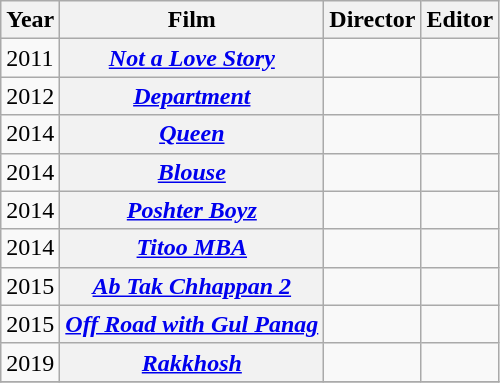<table class="wikitable sortable plainrowheaders">
<tr style="text-align:center;">
<th scope="col">Year</th>
<th scope="col">Film</th>
<th scope="col">Director</th>
<th class="unsortable" scope="col">Editor</th>
</tr>
<tr>
<td>2011</td>
<th scope="row"><em><a href='#'>Not a Love Story</a></em></th>
<td></td>
<td></td>
</tr>
<tr>
<td>2012</td>
<th scope="row"><em><a href='#'>Department</a></em></th>
<td></td>
<td></td>
</tr>
<tr>
<td>2014</td>
<th scope="row"><em><a href='#'>Queen</a> </em></th>
<td></td>
<td></td>
</tr>
<tr>
<td>2014</td>
<th scope="row"><em><a href='#'>Blouse</a></em></th>
<td></td>
<td></td>
</tr>
<tr>
<td>2014</td>
<th scope="row"><em><a href='#'>Poshter Boyz</a></em></th>
<td></td>
<td></td>
</tr>
<tr>
<td>2014</td>
<th scope="row"><em><a href='#'>Titoo MBA</a></em></th>
<td></td>
<td></td>
</tr>
<tr>
<td>2015</td>
<th scope="row"><em><a href='#'>Ab Tak Chhappan 2</a></em></th>
<td></td>
<td></td>
</tr>
<tr>
<td>2015</td>
<th scope="row"><em><a href='#'>Off Road with Gul Panag</a></em></th>
<td></td>
<td></td>
</tr>
<tr>
<td>2019</td>
<th scope="row"><em><a href='#'>Rakkhosh</a></em></th>
<td></td>
<td></td>
</tr>
<tr>
</tr>
</table>
